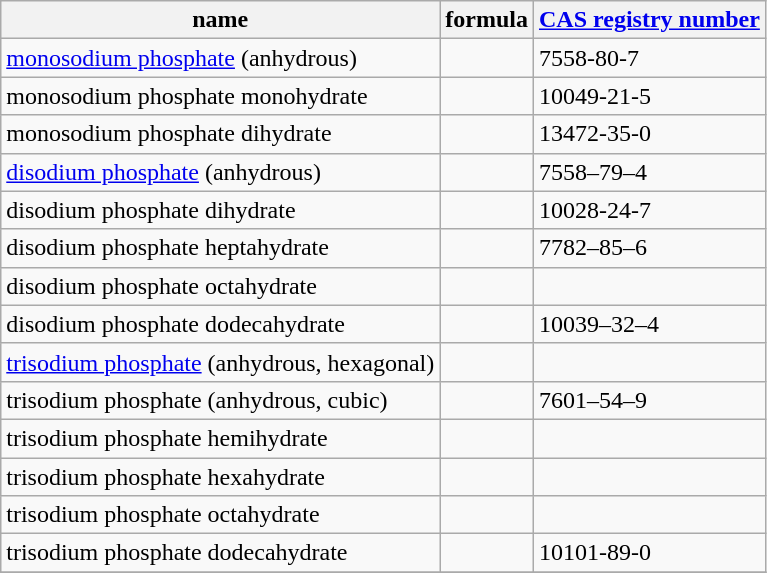<table class="wikitable">
<tr>
<th>name</th>
<th>formula</th>
<th><a href='#'>CAS registry number</a></th>
</tr>
<tr>
<td><a href='#'>monosodium phosphate</a> (anhydrous)</td>
<td></td>
<td>7558-80-7</td>
</tr>
<tr>
<td>monosodium phosphate monohydrate</td>
<td></td>
<td>10049-21-5</td>
</tr>
<tr>
<td>monosodium phosphate dihydrate</td>
<td></td>
<td>13472-35-0</td>
</tr>
<tr>
<td><a href='#'>disodium phosphate</a> (anhydrous)</td>
<td></td>
<td>7558–79–4</td>
</tr>
<tr>
<td>disodium phosphate dihydrate</td>
<td></td>
<td>10028-24-7</td>
</tr>
<tr>
<td>disodium phosphate heptahydrate</td>
<td></td>
<td>7782–85–6</td>
</tr>
<tr>
<td>disodium phosphate octahydrate</td>
<td></td>
<td></td>
</tr>
<tr>
<td>disodium phosphate dodecahydrate</td>
<td></td>
<td>10039–32–4</td>
</tr>
<tr>
<td><a href='#'>trisodium phosphate</a> (anhydrous, hexagonal)</td>
<td></td>
<td></td>
</tr>
<tr>
<td>trisodium phosphate (anhydrous, cubic)</td>
<td></td>
<td>7601–54–9</td>
</tr>
<tr>
<td>trisodium phosphate hemihydrate</td>
<td></td>
<td></td>
</tr>
<tr>
<td>trisodium phosphate hexahydrate</td>
<td></td>
<td></td>
</tr>
<tr>
<td>trisodium phosphate octahydrate</td>
<td></td>
<td></td>
</tr>
<tr>
<td>trisodium phosphate dodecahydrate</td>
<td></td>
<td>10101-89-0</td>
</tr>
<tr>
</tr>
</table>
